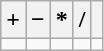<table class="wikitable" style="text-align:center">
<tr>
<th>+</th>
<th>−</th>
<th>*</th>
<th>/</th>
<th></th>
</tr>
<tr>
<td></td>
<td></td>
<td></td>
<td></td>
<td></td>
</tr>
</table>
